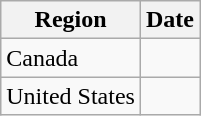<table class="wikitable">
<tr>
<th>Region</th>
<th>Date</th>
</tr>
<tr>
<td>Canada</td>
<td></td>
</tr>
<tr>
<td>United States</td>
<td></td>
</tr>
</table>
